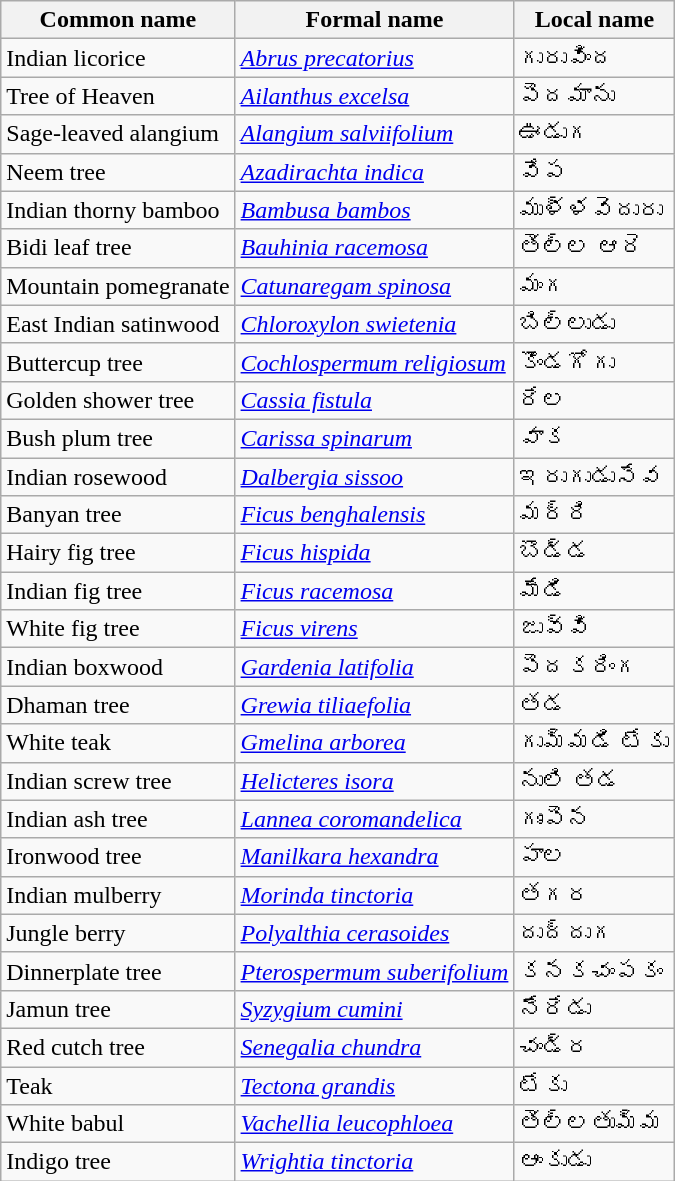<table class="wikitable" border=3>
<tr>
<th>Common name</th>
<th>Formal name</th>
<th>Local name</th>
</tr>
<tr>
<td>Indian licorice</td>
<td><em><a href='#'>Abrus precatorius</a></em></td>
<td>గురువింద</td>
</tr>
<tr>
<td>Tree of Heaven</td>
<td><em><a href='#'>Ailanthus excelsa</a></em></td>
<td>పెదమాను</td>
</tr>
<tr>
<td>Sage-leaved alangium</td>
<td><em><a href='#'>Alangium salviifolium</a></em></td>
<td>ఊడుగ</td>
</tr>
<tr>
<td>Neem tree</td>
<td><em><a href='#'>Azadirachta indica</a></em></td>
<td>వేప</td>
</tr>
<tr>
<td>Indian thorny bamboo</td>
<td><em><a href='#'>Bambusa bambos</a></em></td>
<td>ముళ్ళవెదురు</td>
</tr>
<tr>
<td>Bidi leaf tree</td>
<td><em><a href='#'>Bauhinia racemosa</a></em></td>
<td>తెల్ల ఆరె</td>
</tr>
<tr>
<td>Mountain pomegranate</td>
<td><em><a href='#'>Catunaregam spinosa</a></em></td>
<td>మంగ</td>
</tr>
<tr>
<td>East Indian satinwood</td>
<td><em><a href='#'>Chloroxylon swietenia</a></em></td>
<td>బిల్లుడు</td>
</tr>
<tr>
<td>Buttercup tree</td>
<td><em><a href='#'>Cochlospermum religiosum</a></em></td>
<td>కొండగోగు</td>
</tr>
<tr>
<td>Golden shower tree</td>
<td><em><a href='#'>Cassia fistula</a></em></td>
<td>రేల</td>
</tr>
<tr>
<td>Bush plum tree</td>
<td><em><a href='#'>Carissa spinarum</a></em></td>
<td>వాక</td>
</tr>
<tr>
<td>Indian rosewood</td>
<td><em><a href='#'>Dalbergia sissoo</a></em></td>
<td>ఇరుగుడుసేవ</td>
</tr>
<tr>
<td>Banyan tree</td>
<td><em><a href='#'>Ficus benghalensis</a></em></td>
<td>మర్రి</td>
</tr>
<tr>
<td>Hairy fig tree</td>
<td><em><a href='#'>Ficus hispida</a></em></td>
<td>బొడ్డ</td>
</tr>
<tr>
<td>Indian fig tree</td>
<td><em><a href='#'>Ficus racemosa</a></em></td>
<td>మేడి</td>
</tr>
<tr>
<td>White fig tree</td>
<td><em><a href='#'>Ficus virens</a></em></td>
<td>జువ్వి</td>
</tr>
<tr>
<td>Indian boxwood</td>
<td><em><a href='#'>Gardenia latifolia</a></em></td>
<td>పెదకరింగ</td>
</tr>
<tr>
<td>Dhaman tree</td>
<td><em><a href='#'>Grewia tiliaefolia</a></em></td>
<td>తడ</td>
</tr>
<tr>
<td>White teak</td>
<td><em><a href='#'>Gmelina arborea</a></em></td>
<td>గుమ్మడి టేకు</td>
</tr>
<tr>
<td>Indian screw tree</td>
<td><em><a href='#'>Helicteres isora</a></em></td>
<td>నులి తడ</td>
</tr>
<tr>
<td>Indian ash tree</td>
<td><em><a href='#'>Lannea coromandelica</a></em></td>
<td>గుంపెన</td>
</tr>
<tr>
<td>Ironwood tree</td>
<td><em><a href='#'>Manilkara hexandra</a></em></td>
<td>పాల</td>
</tr>
<tr>
<td>Indian mulberry</td>
<td><em><a href='#'>Morinda tinctoria</a></em></td>
<td>తగర</td>
</tr>
<tr>
<td>Jungle berry</td>
<td><em><a href='#'>Polyalthia cerasoides</a></em></td>
<td>దుద్దుగ</td>
</tr>
<tr>
<td>Dinnerplate tree</td>
<td><em><a href='#'>Pterospermum suberifolium</a></em></td>
<td>కనకచంపకం</td>
</tr>
<tr>
<td>Jamun tree</td>
<td><em><a href='#'>Syzygium cumini</a></em></td>
<td>నేరేడు</td>
</tr>
<tr>
<td>Red cutch tree</td>
<td><em><a href='#'>Senegalia chundra</a></em></td>
<td>చండ్ర</td>
</tr>
<tr>
<td>Teak</td>
<td><em><a href='#'>Tectona grandis</a></em></td>
<td>టేకు</td>
</tr>
<tr>
<td>White babul</td>
<td><em><a href='#'>Vachellia leucophloea</a></em></td>
<td>తెల్లతుమ్మ</td>
</tr>
<tr>
<td>Indigo tree</td>
<td><em><a href='#'>Wrightia tinctoria</a></em></td>
<td>ఆంకుడు</td>
</tr>
</table>
